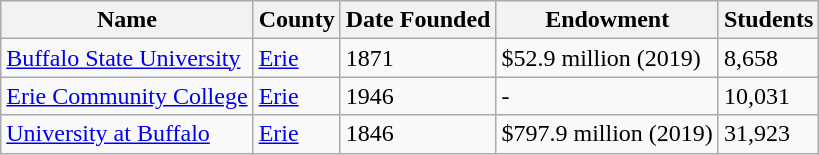<table class="wikitable sortable">
<tr>
<th>Name</th>
<th>County</th>
<th>Date Founded</th>
<th>Endowment</th>
<th>Students</th>
</tr>
<tr>
<td><a href='#'>Buffalo State University</a></td>
<td><a href='#'>Erie</a></td>
<td>1871</td>
<td>$52.9 million (2019)</td>
<td>8,658</td>
</tr>
<tr>
<td><a href='#'>Erie Community College</a></td>
<td><a href='#'>Erie</a></td>
<td>1946</td>
<td>-</td>
<td>10,031</td>
</tr>
<tr>
<td><a href='#'>University at Buffalo</a></td>
<td><a href='#'>Erie</a></td>
<td>1846</td>
<td>$797.9 million (2019)</td>
<td>31,923</td>
</tr>
</table>
